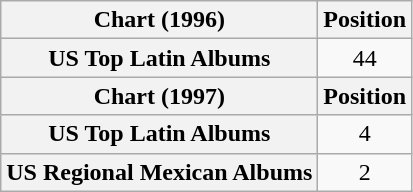<table class="wikitable sortable plainrowheaders" style="text-align:center;">
<tr>
<th scope="col">Chart (1996)</th>
<th scope="col">Position</th>
</tr>
<tr>
<th scope="row">US Top Latin Albums</th>
<td>44</td>
</tr>
<tr>
<th scope="col">Chart (1997)</th>
<th scope="col">Position</th>
</tr>
<tr>
<th scope="row">US Top Latin Albums</th>
<td>4</td>
</tr>
<tr>
<th scope="row">US Regional Mexican Albums</th>
<td>2</td>
</tr>
</table>
